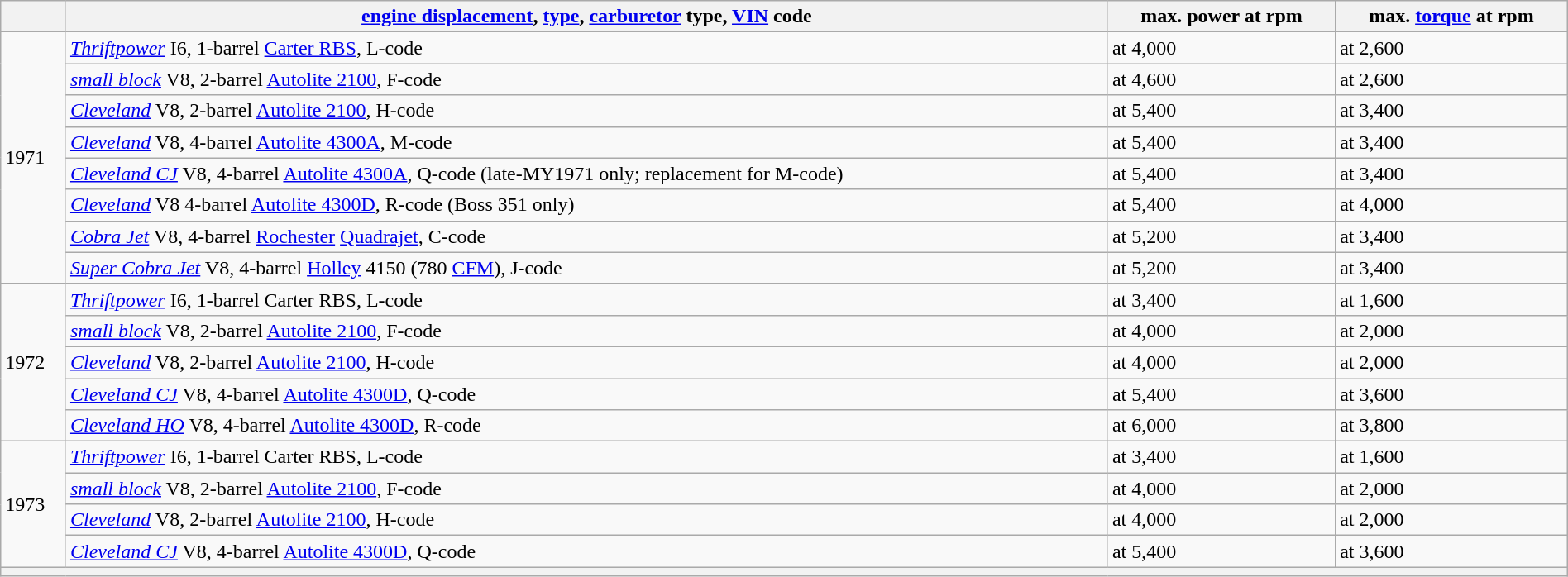<table class="wikitable" style="text-align:left; width:100%;">
<tr>
<th></th>
<th><a href='#'>engine displacement</a>, <a href='#'>type</a>, <a href='#'>carburetor</a> type, <a href='#'>VIN</a> code</th>
<th>max. power at rpm</th>
<th>max. <a href='#'>torque</a> at rpm</th>
</tr>
<tr>
<td rowspan="8">1971</td>
<td> <em><a href='#'>Thriftpower</a></em> I6, 1-barrel <a href='#'>Carter RBS</a>, L-code</td>
<td> at 4,000</td>
<td> at 2,600</td>
</tr>
<tr>
<td> <em><a href='#'>small block</a></em> V8, 2-barrel <a href='#'>Autolite 2100</a>, F-code</td>
<td> at 4,600</td>
<td> at 2,600</td>
</tr>
<tr>
<td> <em><a href='#'>Cleveland</a></em> V8, 2-barrel <a href='#'>Autolite 2100</a>, H-code</td>
<td> at 5,400</td>
<td> at 3,400</td>
</tr>
<tr>
<td> <em><a href='#'>Cleveland</a></em> V8, 4-barrel <a href='#'>Autolite 4300A</a>, M-code</td>
<td> at 5,400</td>
<td> at 3,400</td>
</tr>
<tr>
<td> <em><a href='#'>Cleveland CJ</a></em> V8, 4-barrel <a href='#'>Autolite 4300A</a>, Q-code (late-MY1971 only; replacement for M-code)</td>
<td> at 5,400</td>
<td> at 3,400</td>
</tr>
<tr>
<td> <em><a href='#'>Cleveland</a></em> V8 4-barrel <a href='#'>Autolite 4300D</a>, R-code (Boss 351 only)</td>
<td> at 5,400</td>
<td> at 4,000</td>
</tr>
<tr>
<td> <em><a href='#'>Cobra Jet</a></em> V8, 4-barrel <a href='#'>Rochester</a> <a href='#'>Quadrajet</a>, C-code</td>
<td> at 5,200</td>
<td> at 3,400</td>
</tr>
<tr>
<td> <em><a href='#'>Super Cobra Jet</a></em> V8, 4-barrel <a href='#'>Holley</a> 4150 (780 <a href='#'>CFM</a>), J-code</td>
<td> at 5,200</td>
<td> at 3,400</td>
</tr>
<tr>
<td rowspan="5">1972</td>
<td> <em><a href='#'>Thriftpower</a></em> I6, 1-barrel Carter RBS, L-code</td>
<td> at 3,400</td>
<td> at 1,600</td>
</tr>
<tr>
<td> <em><a href='#'>small block</a></em> V8, 2-barrel <a href='#'>Autolite 2100</a>, F-code</td>
<td> at 4,000</td>
<td> at 2,000</td>
</tr>
<tr>
<td> <em><a href='#'>Cleveland</a></em> V8, 2-barrel <a href='#'>Autolite 2100</a>, H-code</td>
<td> at 4,000</td>
<td> at 2,000</td>
</tr>
<tr>
<td> <em><a href='#'>Cleveland CJ</a></em> V8, 4-barrel <a href='#'>Autolite 4300D</a>, Q-code</td>
<td> at 5,400</td>
<td> at 3,600</td>
</tr>
<tr>
<td> <em><a href='#'>Cleveland HO</a></em> V8, 4-barrel <a href='#'>Autolite 4300D</a>, R-code</td>
<td> at 6,000</td>
<td> at 3,800</td>
</tr>
<tr>
<td rowspan="4">1973</td>
<td> <em><a href='#'>Thriftpower</a></em> I6, 1-barrel Carter RBS, L-code</td>
<td> at 3,400</td>
<td> at 1,600</td>
</tr>
<tr>
<td> <em><a href='#'>small block</a></em> V8, 2-barrel <a href='#'>Autolite 2100</a>, F-code</td>
<td> at 4,000</td>
<td> at 2,000</td>
</tr>
<tr>
<td> <em><a href='#'>Cleveland</a></em> V8, 2-barrel <a href='#'>Autolite 2100</a>, H-code</td>
<td> at 4,000</td>
<td> at 2,000</td>
</tr>
<tr>
<td> <em><a href='#'>Cleveland CJ</a></em> V8, 4-barrel <a href='#'>Autolite 4300D</a>, Q-code</td>
<td> at 5,400</td>
<td> at 3,600</td>
</tr>
<tr>
<th colspan=4></th>
</tr>
</table>
